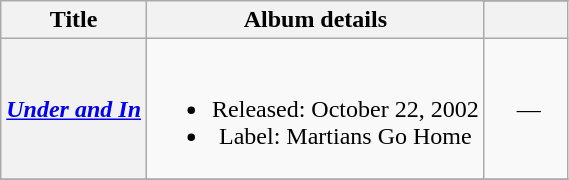<table class="wikitable plainrowheaders" style="text-align:center;">
<tr>
<th scope="col" rowspan="2">Title</th>
<th scope="col" rowspan="2">Album details</th>
</tr>
<tr>
<th scope="col" style="width:3em;"></th>
</tr>
<tr>
<th scope="row"><strong><em><a href='#'>Under and In</a></em></strong></th>
<td><br><ul><li>Released: October 22, 2002</li><li>Label: Martians Go Home</li></ul></td>
<td> —</td>
</tr>
<tr>
</tr>
</table>
